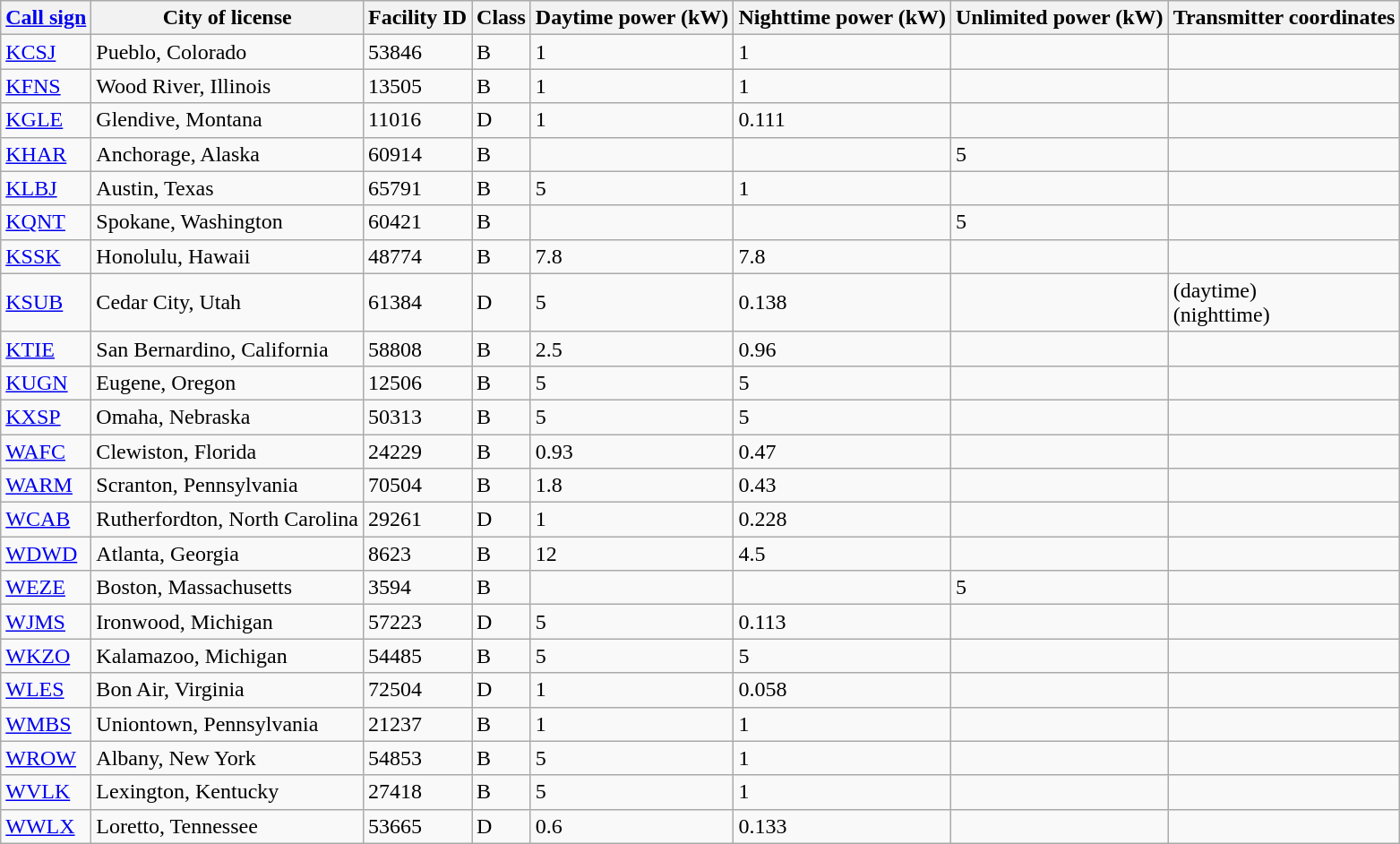<table class="wikitable sortable">
<tr>
<th><a href='#'>Call sign</a></th>
<th>City of license</th>
<th>Facility ID</th>
<th>Class</th>
<th>Daytime power (kW)</th>
<th>Nighttime power (kW)</th>
<th>Unlimited power (kW)</th>
<th>Transmitter coordinates</th>
</tr>
<tr>
<td><a href='#'>KCSJ</a></td>
<td>Pueblo, Colorado</td>
<td>53846</td>
<td>B</td>
<td>1</td>
<td>1</td>
<td></td>
<td></td>
</tr>
<tr>
<td><a href='#'>KFNS</a></td>
<td>Wood River, Illinois</td>
<td>13505</td>
<td>B</td>
<td>1</td>
<td>1</td>
<td></td>
<td></td>
</tr>
<tr>
<td><a href='#'>KGLE</a></td>
<td>Glendive, Montana</td>
<td>11016</td>
<td>D</td>
<td>1</td>
<td>0.111</td>
<td></td>
<td></td>
</tr>
<tr>
<td><a href='#'>KHAR</a></td>
<td>Anchorage, Alaska</td>
<td>60914</td>
<td>B</td>
<td></td>
<td></td>
<td>5</td>
<td></td>
</tr>
<tr>
<td><a href='#'>KLBJ</a></td>
<td>Austin, Texas</td>
<td>65791</td>
<td>B</td>
<td>5</td>
<td>1</td>
<td></td>
<td></td>
</tr>
<tr>
<td><a href='#'>KQNT</a></td>
<td>Spokane, Washington</td>
<td>60421</td>
<td>B</td>
<td></td>
<td></td>
<td>5</td>
<td></td>
</tr>
<tr>
<td><a href='#'>KSSK</a></td>
<td>Honolulu, Hawaii</td>
<td>48774</td>
<td>B</td>
<td>7.8</td>
<td>7.8</td>
<td></td>
<td></td>
</tr>
<tr>
<td><a href='#'>KSUB</a></td>
<td>Cedar City, Utah</td>
<td>61384</td>
<td>D</td>
<td>5</td>
<td>0.138</td>
<td></td>
<td> (daytime)<br> (nighttime)</td>
</tr>
<tr>
<td><a href='#'>KTIE</a></td>
<td>San Bernardino, California</td>
<td>58808</td>
<td>B</td>
<td>2.5</td>
<td>0.96</td>
<td></td>
<td></td>
</tr>
<tr>
<td><a href='#'>KUGN</a></td>
<td>Eugene, Oregon</td>
<td>12506</td>
<td>B</td>
<td>5</td>
<td>5</td>
<td></td>
<td></td>
</tr>
<tr>
<td><a href='#'>KXSP</a></td>
<td>Omaha, Nebraska</td>
<td>50313</td>
<td>B</td>
<td>5</td>
<td>5</td>
<td></td>
<td></td>
</tr>
<tr>
<td><a href='#'>WAFC</a></td>
<td>Clewiston, Florida</td>
<td>24229</td>
<td>B</td>
<td>0.93</td>
<td>0.47</td>
<td></td>
<td></td>
</tr>
<tr>
<td><a href='#'>WARM</a></td>
<td>Scranton, Pennsylvania</td>
<td>70504</td>
<td>B</td>
<td>1.8</td>
<td>0.43</td>
<td></td>
<td></td>
</tr>
<tr>
<td><a href='#'>WCAB</a></td>
<td>Rutherfordton, North Carolina</td>
<td>29261</td>
<td>D</td>
<td>1</td>
<td>0.228</td>
<td></td>
<td></td>
</tr>
<tr>
<td><a href='#'>WDWD</a></td>
<td>Atlanta, Georgia</td>
<td>8623</td>
<td>B</td>
<td>12</td>
<td>4.5</td>
<td></td>
<td></td>
</tr>
<tr>
<td><a href='#'>WEZE</a></td>
<td>Boston, Massachusetts</td>
<td>3594</td>
<td>B</td>
<td></td>
<td></td>
<td>5</td>
<td></td>
</tr>
<tr>
<td><a href='#'>WJMS</a></td>
<td>Ironwood, Michigan</td>
<td>57223</td>
<td>D</td>
<td>5</td>
<td>0.113</td>
<td></td>
<td></td>
</tr>
<tr>
<td><a href='#'>WKZO</a></td>
<td>Kalamazoo, Michigan</td>
<td>54485</td>
<td>B</td>
<td>5</td>
<td>5</td>
<td></td>
<td></td>
</tr>
<tr>
<td><a href='#'>WLES</a></td>
<td>Bon Air, Virginia</td>
<td>72504</td>
<td>D</td>
<td>1</td>
<td>0.058</td>
<td></td>
<td></td>
</tr>
<tr>
<td><a href='#'>WMBS</a></td>
<td>Uniontown, Pennsylvania</td>
<td>21237</td>
<td>B</td>
<td>1</td>
<td>1</td>
<td></td>
<td></td>
</tr>
<tr>
<td><a href='#'>WROW</a></td>
<td>Albany, New York</td>
<td>54853</td>
<td>B</td>
<td>5</td>
<td>1</td>
<td></td>
<td></td>
</tr>
<tr>
<td><a href='#'>WVLK</a></td>
<td>Lexington, Kentucky</td>
<td>27418</td>
<td>B</td>
<td>5</td>
<td>1</td>
<td></td>
<td></td>
</tr>
<tr>
<td><a href='#'>WWLX</a></td>
<td>Loretto, Tennessee</td>
<td>53665</td>
<td>D</td>
<td>0.6</td>
<td>0.133</td>
<td></td>
<td></td>
</tr>
</table>
